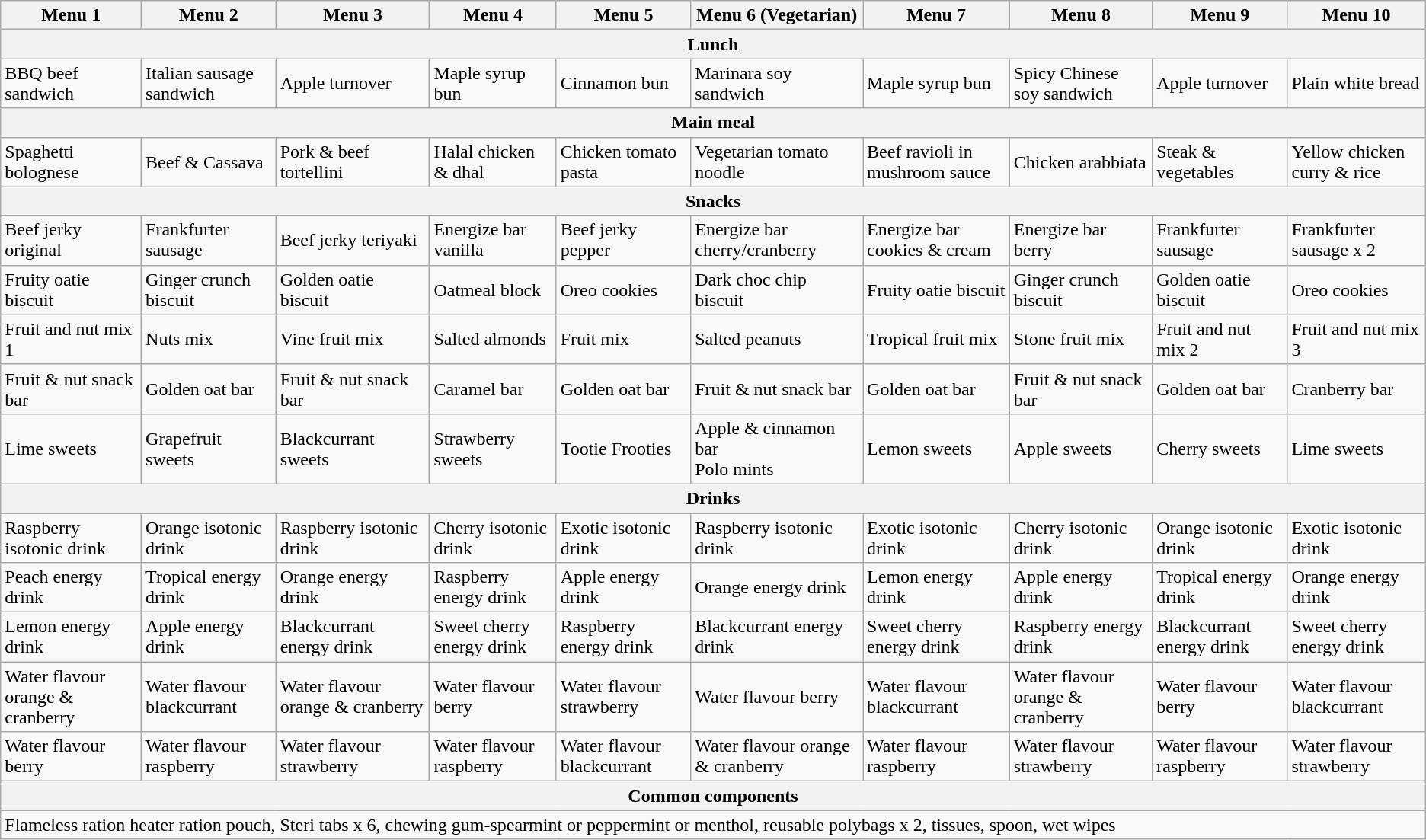<table class="wikitable collapsible collapsed" style="min-width:400px">
<tr>
<th>Menu 1</th>
<th>Menu 2</th>
<th>Menu 3</th>
<th>Menu 4</th>
<th>Menu 5</th>
<th>Menu 6 (Vegetarian)</th>
<th>Menu 7</th>
<th>Menu 8</th>
<th>Menu 9</th>
<th>Menu 10</th>
</tr>
<tr>
<th colspan="10">Lunch</th>
</tr>
<tr>
<td>BBQ beef sandwich</td>
<td>Italian sausage sandwich</td>
<td>Apple turnover</td>
<td>Maple syrup bun</td>
<td>Cinnamon bun</td>
<td>Marinara soy sandwich</td>
<td>Maple syrup bun</td>
<td>Spicy Chinese soy sandwich</td>
<td>Apple turnover</td>
<td>Plain white bread</td>
</tr>
<tr>
<th colspan="10">Main meal</th>
</tr>
<tr>
<td>Spaghetti bolognese</td>
<td>Beef & Cassava</td>
<td>Pork & beef tortellini</td>
<td>Halal chicken & dhal</td>
<td>Chicken tomato pasta</td>
<td>Vegetarian tomato noodle</td>
<td>Beef ravioli in mushroom sauce</td>
<td>Chicken arabbiata</td>
<td>Steak & vegetables</td>
<td>Yellow chicken curry & rice</td>
</tr>
<tr>
<th colspan="10">Snacks</th>
</tr>
<tr>
<td>Beef jerky original</td>
<td>Frankfurter sausage</td>
<td>Beef jerky teriyaki</td>
<td>Energize bar vanilla</td>
<td>Beef jerky pepper</td>
<td>Energize bar cherry/cranberry</td>
<td>Energize bar cookies & cream</td>
<td>Energize bar berry</td>
<td>Frankfurter sausage</td>
<td>Frankfurter sausage x 2</td>
</tr>
<tr>
<td>Fruity oatie biscuit</td>
<td>Ginger crunch biscuit</td>
<td>Golden oatie biscuit</td>
<td>Oatmeal block</td>
<td>Oreo cookies</td>
<td>Dark choc chip biscuit</td>
<td>Fruity oatie biscuit</td>
<td>Ginger crunch biscuit</td>
<td>Golden oatie biscuit</td>
<td>Oreo cookies</td>
</tr>
<tr>
<td>Fruit and nut mix 1</td>
<td>Nuts mix</td>
<td>Vine fruit mix</td>
<td>Salted almonds</td>
<td>Fruit mix</td>
<td>Salted peanuts</td>
<td>Tropical fruit mix</td>
<td>Stone fruit mix</td>
<td>Fruit and nut mix 2</td>
<td>Fruit and nut mix 3</td>
</tr>
<tr>
<td>Fruit & nut snack bar</td>
<td>Golden oat bar</td>
<td>Fruit & nut snack bar</td>
<td>Caramel bar</td>
<td>Golden oat bar</td>
<td>Fruit & nut snack bar</td>
<td>Golden oat bar</td>
<td>Fruit & nut snack bar</td>
<td>Golden oat bar</td>
<td>Cranberry bar</td>
</tr>
<tr>
<td>Lime sweets</td>
<td>Grapefruit sweets</td>
<td>Blackcurrant sweets</td>
<td>Strawberry sweets</td>
<td>Tootie Frooties</td>
<td>Apple & cinnamon bar<br>Polo mints</td>
<td>Lemon sweets</td>
<td>Apple sweets</td>
<td>Cherry sweets</td>
<td>Lime sweets</td>
</tr>
<tr>
<th colspan="10">Drinks</th>
</tr>
<tr>
<td>Raspberry isotonic drink</td>
<td>Orange isotonic drink</td>
<td>Raspberry isotonic drink</td>
<td>Cherry isotonic drink</td>
<td>Exotic isotonic drink</td>
<td>Raspberry isotonic drink</td>
<td>Exotic isotonic drink</td>
<td>Cherry isotonic drink</td>
<td>Orange isotonic drink</td>
<td>Exotic isotonic drink</td>
</tr>
<tr>
<td>Peach energy drink</td>
<td>Tropical energy drink</td>
<td>Orange energy drink</td>
<td>Raspberry energy drink</td>
<td>Apple energy drink</td>
<td>Orange energy drink</td>
<td>Lemon energy drink</td>
<td>Apple energy drink</td>
<td>Tropical energy drink</td>
<td>Orange energy drink</td>
</tr>
<tr>
<td>Lemon energy drink</td>
<td>Apple energy drink</td>
<td>Blackcurrant energy drink</td>
<td>Sweet cherry energy drink</td>
<td>Raspberry energy drink</td>
<td>Blackcurrant energy drink</td>
<td>Sweet cherry energy drink</td>
<td>Raspberry energy drink</td>
<td>Blackcurrant energy drink</td>
<td>Sweet cherry energy drink</td>
</tr>
<tr>
<td>Water flavour orange & cranberry</td>
<td>Water flavour blackcurrant</td>
<td>Water flavour orange & cranberry</td>
<td>Water flavour berry</td>
<td>Water flavour strawberry</td>
<td>Water flavour berry</td>
<td>Water flavour blackcurrant</td>
<td>Water flavour orange & cranberry</td>
<td>Water flavour berry</td>
<td>Water flavour blackcurrant</td>
</tr>
<tr>
<td>Water flavour berry</td>
<td>Water flavour raspberry</td>
<td>Water flavour strawberry</td>
<td>Water flavour raspberry</td>
<td>Water flavour blackcurrant</td>
<td>Water flavour orange & cranberry</td>
<td>Water flavour raspberry</td>
<td>Water flavour strawberry</td>
<td>Water flavour raspberry</td>
<td>Water flavour strawberry</td>
</tr>
<tr>
<th colspan="10">Common components</th>
</tr>
<tr>
<td colspan="10">Flameless ration heater ration pouch, Steri tabs x 6, chewing gum-spearmint or peppermint or menthol, reusable polybags x 2, tissues, spoon, wet wipes</td>
</tr>
</table>
